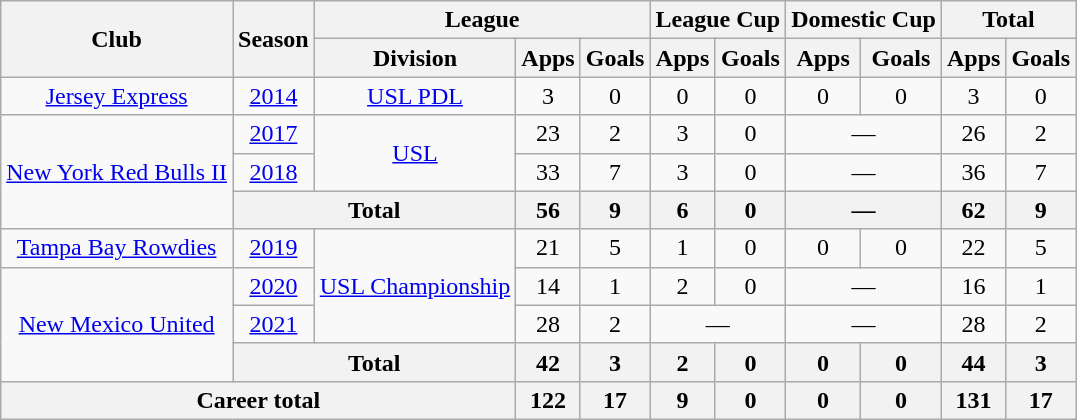<table class="wikitable" style="text-align: center;">
<tr>
<th rowspan="2">Club</th>
<th rowspan="2">Season</th>
<th colspan="3">League</th>
<th colspan="2">League Cup</th>
<th colspan="2">Domestic Cup</th>
<th colspan="2">Total</th>
</tr>
<tr>
<th>Division</th>
<th>Apps</th>
<th>Goals</th>
<th>Apps</th>
<th>Goals</th>
<th>Apps</th>
<th>Goals</th>
<th>Apps</th>
<th>Goals</th>
</tr>
<tr>
<td><a href='#'>Jersey Express</a></td>
<td><a href='#'>2014</a></td>
<td><a href='#'>USL PDL</a></td>
<td>3</td>
<td>0</td>
<td>0</td>
<td>0</td>
<td>0</td>
<td>0</td>
<td>3</td>
<td>0</td>
</tr>
<tr>
<td rowspan="3"><a href='#'>New York Red Bulls II</a></td>
<td><a href='#'>2017</a></td>
<td rowspan="2"><a href='#'>USL</a></td>
<td>23</td>
<td>2</td>
<td>3</td>
<td>0</td>
<td colspan="2">—</td>
<td>26</td>
<td>2</td>
</tr>
<tr>
<td><a href='#'>2018</a></td>
<td>33</td>
<td>7</td>
<td>3</td>
<td>0</td>
<td colspan="2">—</td>
<td>36</td>
<td>7</td>
</tr>
<tr>
<th colspan="2">Total</th>
<th>56</th>
<th>9</th>
<th>6</th>
<th>0</th>
<th colspan="2">—</th>
<th>62</th>
<th>9</th>
</tr>
<tr>
<td><a href='#'>Tampa Bay Rowdies</a></td>
<td><a href='#'>2019</a></td>
<td rowspan="3"><a href='#'>USL Championship</a></td>
<td>21</td>
<td>5</td>
<td>1</td>
<td>0</td>
<td>0</td>
<td>0</td>
<td>22</td>
<td>5</td>
</tr>
<tr>
<td rowspan="3"><a href='#'>New Mexico United</a></td>
<td><a href='#'>2020</a></td>
<td>14</td>
<td>1</td>
<td>2</td>
<td>0</td>
<td colspan="2">—</td>
<td>16</td>
<td>1</td>
</tr>
<tr>
<td><a href='#'>2021</a></td>
<td>28</td>
<td>2</td>
<td colspan="2">—</td>
<td colspan="2">—</td>
<td>28</td>
<td>2</td>
</tr>
<tr>
<th colspan="2">Total</th>
<th>42</th>
<th>3</th>
<th>2</th>
<th>0</th>
<th>0</th>
<th>0</th>
<th>44</th>
<th>3</th>
</tr>
<tr>
<th colspan="3">Career total</th>
<th>122</th>
<th>17</th>
<th>9</th>
<th>0</th>
<th>0</th>
<th>0</th>
<th>131</th>
<th>17</th>
</tr>
</table>
